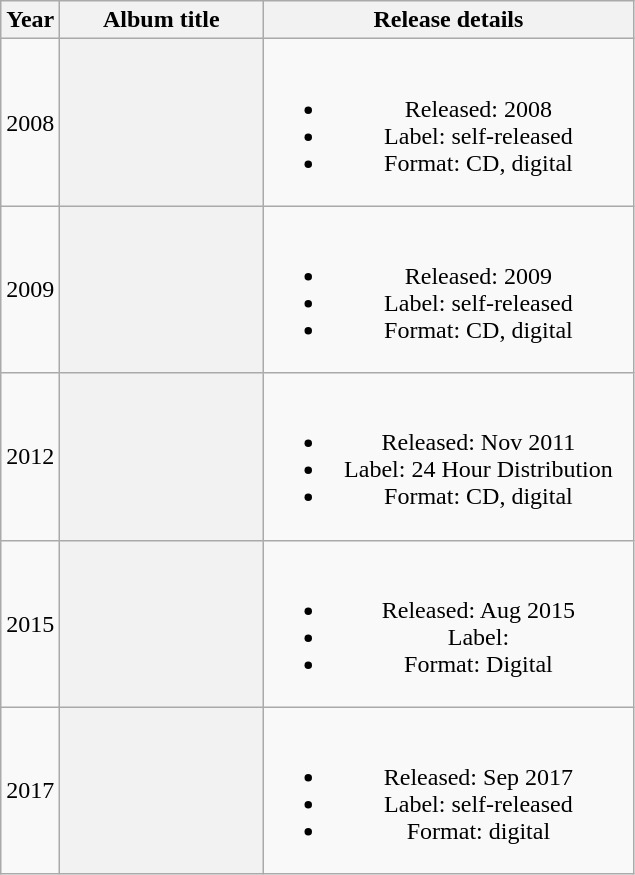<table class="wikitable plainrowheaders" style="text-align:center;">
<tr>
<th rowspan="1;">Year</th>
<th scope="col" rowspan="1" style="width:8em;">Album title</th>
<th scope="col" rowspan="1" style="width:15em;">Release details</th>
</tr>
<tr>
<td>2008</td>
<th></th>
<td><br><ul><li>Released: 2008</li><li>Label: self-released</li><li>Format: CD, digital</li></ul></td>
</tr>
<tr>
<td>2009</td>
<th></th>
<td><br><ul><li>Released: 2009</li><li>Label: self-released</li><li>Format: CD, digital</li></ul></td>
</tr>
<tr>
<td>2012</td>
<th></th>
<td><br><ul><li>Released: Nov 2011</li><li>Label: 24 Hour Distribution</li><li>Format: CD, digital</li></ul></td>
</tr>
<tr>
<td>2015</td>
<th></th>
<td><br><ul><li>Released: Aug 2015</li><li>Label:</li><li>Format: Digital</li></ul></td>
</tr>
<tr>
<td>2017</td>
<th></th>
<td><br><ul><li>Released: Sep 2017</li><li>Label: self-released</li><li>Format: digital</li></ul></td>
</tr>
</table>
